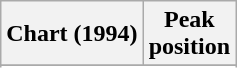<table class="wikitable sortable">
<tr>
<th align="left">Chart (1994)</th>
<th align="center">Peak<br>position</th>
</tr>
<tr>
</tr>
<tr>
</tr>
</table>
